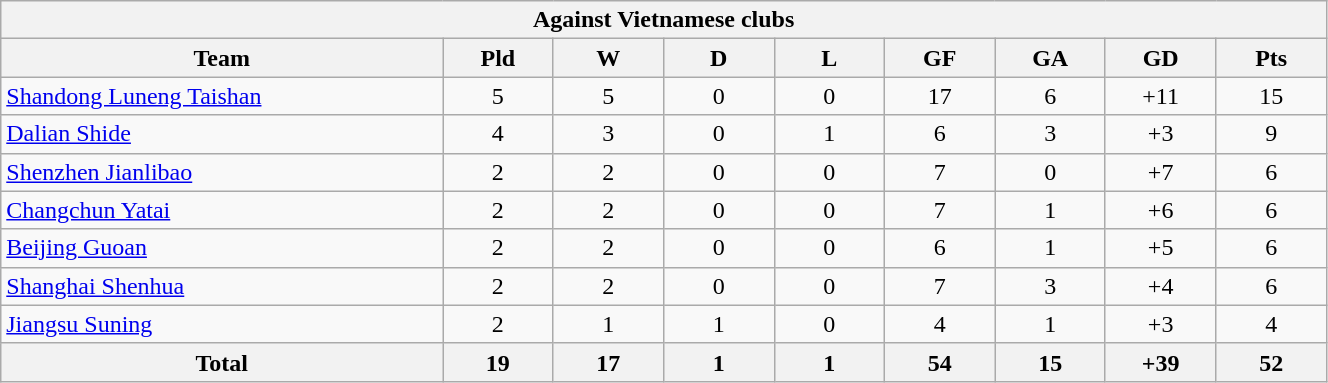<table width=70% class="wikitable" style="text-align:center">
<tr>
<th colspan=9>Against Vietnamese clubs</th>
</tr>
<tr>
<th width=20%>Team</th>
<th width=5%>Pld</th>
<th width=5%>W</th>
<th width=5%>D</th>
<th width=5%>L</th>
<th width=5%>GF</th>
<th width=5%>GA</th>
<th width=5%>GD</th>
<th width=5%>Pts</th>
</tr>
<tr>
<td align=left> <a href='#'>Shandong Luneng Taishan</a></td>
<td>5</td>
<td>5</td>
<td>0</td>
<td>0</td>
<td>17</td>
<td>6</td>
<td>+11</td>
<td>15</td>
</tr>
<tr>
<td align=left> <a href='#'>Dalian Shide</a></td>
<td>4</td>
<td>3</td>
<td>0</td>
<td>1</td>
<td>6</td>
<td>3</td>
<td>+3</td>
<td>9</td>
</tr>
<tr>
<td align=left> <a href='#'>Shenzhen Jianlibao</a></td>
<td>2</td>
<td>2</td>
<td>0</td>
<td>0</td>
<td>7</td>
<td>0</td>
<td>+7</td>
<td>6</td>
</tr>
<tr>
<td align=left> <a href='#'>Changchun Yatai</a></td>
<td>2</td>
<td>2</td>
<td>0</td>
<td>0</td>
<td>7</td>
<td>1</td>
<td>+6</td>
<td>6</td>
</tr>
<tr>
<td align=left> <a href='#'>Beijing Guoan</a></td>
<td>2</td>
<td>2</td>
<td>0</td>
<td>0</td>
<td>6</td>
<td>1</td>
<td>+5</td>
<td>6</td>
</tr>
<tr>
<td align=left> <a href='#'>Shanghai Shenhua</a></td>
<td>2</td>
<td>2</td>
<td>0</td>
<td>0</td>
<td>7</td>
<td>3</td>
<td>+4</td>
<td>6</td>
</tr>
<tr>
<td align=left> <a href='#'>Jiangsu Suning</a></td>
<td>2</td>
<td>1</td>
<td>1</td>
<td>0</td>
<td>4</td>
<td>1</td>
<td>+3</td>
<td>4</td>
</tr>
<tr>
<th>Total</th>
<th>19</th>
<th>17</th>
<th>1</th>
<th>1</th>
<th>54</th>
<th>15</th>
<th>+39</th>
<th>52</th>
</tr>
</table>
